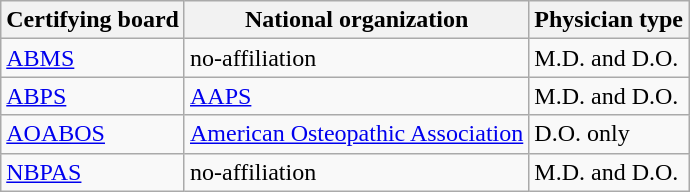<table class="wikitable">
<tr>
<th>Certifying board</th>
<th>National organization</th>
<th>Physician type</th>
</tr>
<tr>
<td><a href='#'>ABMS</a></td>
<td>no-affiliation</td>
<td>M.D. and D.O.</td>
</tr>
<tr>
<td><a href='#'>ABPS</a></td>
<td><a href='#'>AAPS</a></td>
<td>M.D. and D.O.</td>
</tr>
<tr>
<td><a href='#'>AOABOS</a></td>
<td><a href='#'>American Osteopathic Association</a></td>
<td>D.O. only</td>
</tr>
<tr>
<td><a href='#'>NBPAS</a></td>
<td>no-affiliation</td>
<td>M.D. and D.O.</td>
</tr>
</table>
